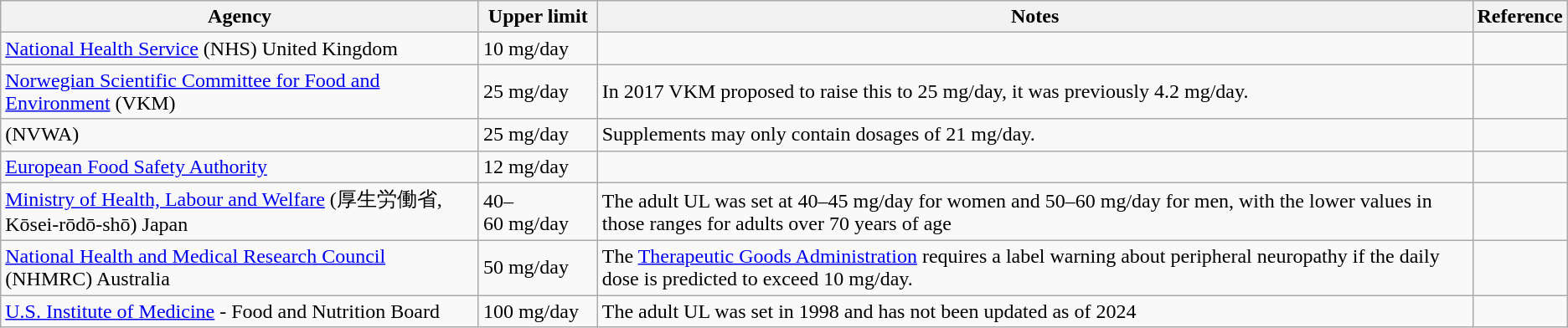<table class="wikitable">
<tr>
<th>Agency</th>
<th>Upper limit</th>
<th>Notes</th>
<th>Reference</th>
</tr>
<tr>
<td><a href='#'>National Health Service</a> (NHS) United Kingdom</td>
<td>10 mg/day</td>
<td></td>
<td></td>
</tr>
<tr>
<td><a href='#'>Norwegian Scientific Committee for Food and Environment</a> (VKM)</td>
<td>25 mg/day</td>
<td>In 2017 VKM proposed to raise this to 25 mg/day, it was previously 4.2 mg/day.</td>
<td></td>
</tr>
<tr>
<td> (NVWA)</td>
<td>25 mg/day</td>
<td>Supplements may only contain dosages of 21 mg/day.</td>
<td></td>
</tr>
<tr>
<td><a href='#'>European Food Safety Authority</a></td>
<td>12 mg/day</td>
<td></td>
<td></td>
</tr>
<tr>
<td><a href='#'>Ministry of Health, Labour and Welfare</a> (厚生労働省, Kōsei-rōdō-shō) Japan</td>
<td>40–60 mg/day</td>
<td>The adult UL was set at 40–45 mg/day for women and 50–60 mg/day for men, with the lower values in those ranges for adults over 70 years of age</td>
<td></td>
</tr>
<tr>
<td><a href='#'>National Health and Medical Research Council</a> (NHMRC) Australia</td>
<td>50 mg/day</td>
<td>The <a href='#'>Therapeutic Goods Administration</a> requires a label warning about peripheral neuropathy if the daily dose is predicted to exceed 10 mg/day.</td>
<td></td>
</tr>
<tr>
<td><a href='#'>U.S. Institute of Medicine</a> - Food and Nutrition Board</td>
<td>100 mg/day</td>
<td>The adult UL was set in 1998 and has not been updated as of 2024</td>
<td></td>
</tr>
</table>
